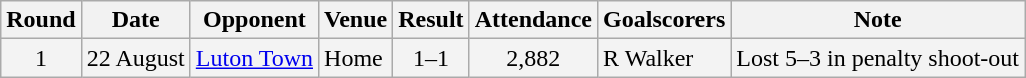<table Class="wikitable">
<tr>
<th>Round</th>
<th>Date</th>
<th>Opponent</th>
<th>Venue</th>
<th>Result</th>
<th>Attendance</th>
<th>Goalscorers</th>
<th>Note</th>
</tr>
<tr bgcolor = "#f3f3f3">
<td align="center">1</td>
<td>22 August</td>
<td><a href='#'>Luton Town</a></td>
<td>Home</td>
<td align="center">1–1</td>
<td align="center">2,882</td>
<td>R Walker</td>
<td>Lost 5–3 in penalty shoot-out</td>
</tr>
</table>
